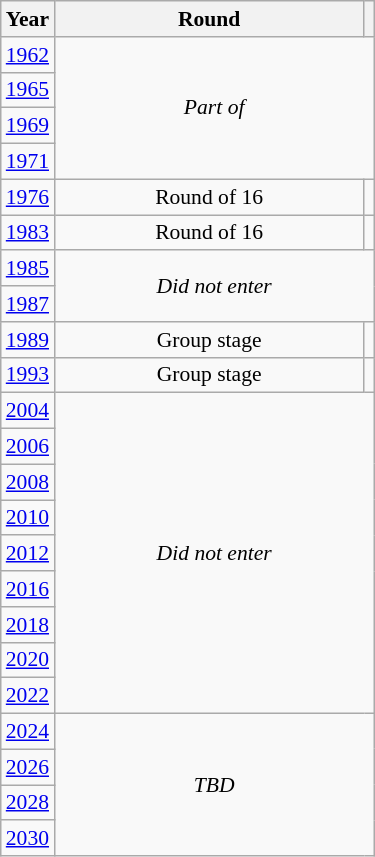<table class="wikitable" style="text-align: center; font-size:90%">
<tr>
<th>Year</th>
<th style="width:200px">Round</th>
<th></th>
</tr>
<tr>
<td><a href='#'>1962</a></td>
<td colspan="2" rowspan="4"><em>Part of </em></td>
</tr>
<tr>
<td><a href='#'>1965</a></td>
</tr>
<tr>
<td><a href='#'>1969</a></td>
</tr>
<tr>
<td><a href='#'>1971</a></td>
</tr>
<tr>
<td><a href='#'>1976</a></td>
<td>Round of 16</td>
<td></td>
</tr>
<tr>
<td><a href='#'>1983</a></td>
<td>Round of 16</td>
<td></td>
</tr>
<tr>
<td><a href='#'>1985</a></td>
<td colspan="2" rowspan="2"><em>Did not enter</em></td>
</tr>
<tr>
<td><a href='#'>1987</a></td>
</tr>
<tr>
<td><a href='#'>1989</a></td>
<td>Group stage</td>
<td></td>
</tr>
<tr>
<td><a href='#'>1993</a></td>
<td>Group stage</td>
<td></td>
</tr>
<tr>
<td><a href='#'>2004</a></td>
<td colspan="2" rowspan="9"><em>Did not enter</em></td>
</tr>
<tr>
<td><a href='#'>2006</a></td>
</tr>
<tr>
<td><a href='#'>2008</a></td>
</tr>
<tr>
<td><a href='#'>2010</a></td>
</tr>
<tr>
<td><a href='#'>2012</a></td>
</tr>
<tr>
<td><a href='#'>2016</a></td>
</tr>
<tr>
<td><a href='#'>2018</a></td>
</tr>
<tr>
<td><a href='#'>2020</a></td>
</tr>
<tr>
<td><a href='#'>2022</a></td>
</tr>
<tr>
<td><a href='#'>2024</a></td>
<td colspan="2" rowspan="4"><em>TBD</em></td>
</tr>
<tr>
<td><a href='#'>2026</a></td>
</tr>
<tr>
<td><a href='#'>2028</a></td>
</tr>
<tr>
<td><a href='#'>2030</a></td>
</tr>
</table>
